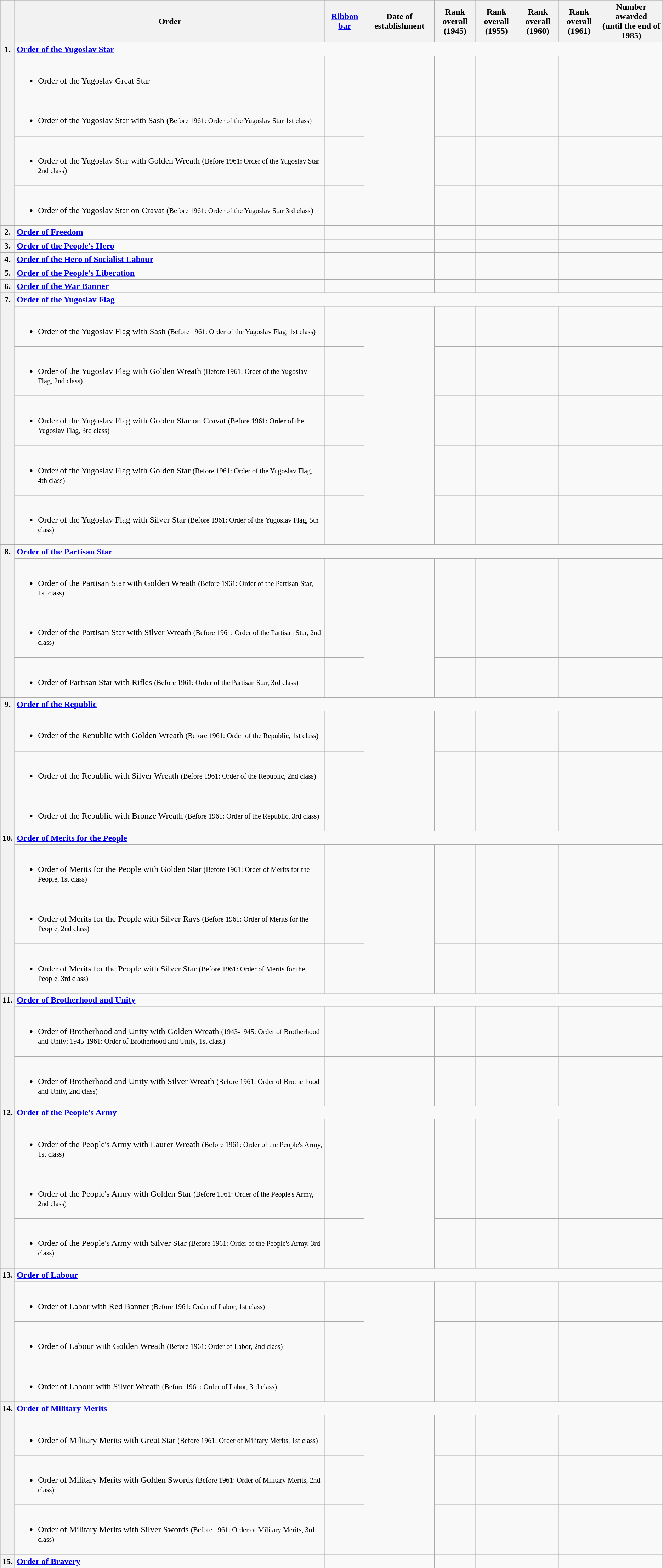<table class="wikitable">
<tr align="center" bgcolor="lightsteelblue">
<th></th>
<th>Order</th>
<th><a href='#'>Ribbon bar</a></th>
<th>Date of establishment</th>
<th>Rank overall<br>(1945)</th>
<th>Rank overall<br>(1955)</th>
<th>Rank overall<br>(1960)</th>
<th>Rank overall<br>(1961)</th>
<th>Number awarded<br>(until the end of 1985)</th>
</tr>
<tr>
<th valign="top" rowspan = 5>1.</th>
<td colspan="8" valign="top"><strong><a href='#'>Order of the Yugoslav Star</a></strong></td>
</tr>
<tr f>
<td><br><ul><li>Order of the Yugoslav Great Star</li></ul></td>
<td></td>
<td rowspan="4"></td>
<td></td>
<td></td>
<td></td>
<td></td>
<td></td>
</tr>
<tr>
<td><br><ul><li>Order of the Yugoslav Star with Sash (<small>Before 1961: Order of the Yugoslav Star 1st class)</small></li></ul></td>
<td></td>
<td></td>
<td></td>
<td></td>
<td></td>
<td></td>
</tr>
<tr>
<td><br><ul><li>Order of the Yugoslav Star with Golden Wreath (<small>Before 1961: Order of the Yugoslav Star 2nd class</small>)</li></ul></td>
<td></td>
<td></td>
<td></td>
<td></td>
<td></td>
<td></td>
</tr>
<tr>
<td><br><ul><li>Order of the Yugoslav Star on Cravat (<small>Before 1961: Order of the Yugoslav Star 3rd class</small>)</li></ul></td>
<td></td>
<td></td>
<td></td>
<td></td>
<td></td>
<td></td>
</tr>
<tr>
<th valign="top">2.</th>
<td valign="top"><strong><a href='#'>Order of Freedom</a></strong></td>
<td></td>
<td></td>
<td></td>
<td></td>
<td></td>
<td></td>
<td></td>
</tr>
<tr>
<th valign="top">3.</th>
<td valign="top"><strong><a href='#'>Order of the People's Hero</a></strong></td>
<td></td>
<td></td>
<td></td>
<td></td>
<td></td>
<td></td>
<td></td>
</tr>
<tr>
<th valign="top">4.</th>
<td valign="top"><strong><a href='#'>Order of the Hero of Socialist Labour</a></strong></td>
<td></td>
<td></td>
<td></td>
<td></td>
<td></td>
<td></td>
<td></td>
</tr>
<tr>
<th valign="top">5.</th>
<td valign="top"><strong><a href='#'>Order of the People's Liberation</a></strong></td>
<td></td>
<td></td>
<td></td>
<td></td>
<td></td>
<td></td>
<td></td>
</tr>
<tr>
<th valign="top">6.</th>
<td valign="top"><strong><a href='#'>Order of the War Banner</a></strong></td>
<td></td>
<td></td>
<td></td>
<td></td>
<td></td>
<td></td>
<td></td>
</tr>
<tr>
<th valign="top" rowspan = 6>7.</th>
<td colspan="7" valign="top"><strong><a href='#'>Order of the Yugoslav Flag</a></strong></td>
<td></td>
</tr>
<tr>
<td><br><ul><li>Order of the Yugoslav Flag with Sash <small>(Before 1961: Order of the Yugoslav Flag, 1st class)</small></li></ul></td>
<td></td>
<td rowspan="5" valign="center"></td>
<td></td>
<td></td>
<td></td>
<td></td>
<td></td>
</tr>
<tr>
<td><br><ul><li>Order of the Yugoslav Flag with Golden Wreath <small>(Before 1961: Order of the Yugoslav Flag, 2nd class)</small></li></ul></td>
<td></td>
<td></td>
<td></td>
<td></td>
<td></td>
<td></td>
</tr>
<tr>
<td><br><ul><li>Order of the Yugoslav Flag with Golden Star on Cravat <small>(Before 1961: Order of the Yugoslav Flag, 3rd class)</small></li></ul></td>
<td></td>
<td></td>
<td></td>
<td></td>
<td></td>
<td></td>
</tr>
<tr>
<td><br><ul><li>Order of the Yugoslav Flag with Golden Star <small>(Before 1961: Order of the Yugoslav Flag, 4th class)</small></li></ul></td>
<td></td>
<td></td>
<td></td>
<td></td>
<td></td>
<td></td>
</tr>
<tr>
<td><br><ul><li>Order of the Yugoslav Flag with Silver Star <small>(Before 1961: Order of the Yugoslav Flag, 5th class)</small></li></ul></td>
<td></td>
<td></td>
<td></td>
<td></td>
<td></td>
<td></td>
</tr>
<tr>
<th valign="top" rowspan = 4>8.</th>
<td colspan="7" valign="top"><strong><a href='#'>Order of the Partisan Star</a></strong></td>
</tr>
<tr>
<td><br><ul><li>Order of the Partisan Star with Golden Wreath <small>(Before 1961: Order of the Partisan Star, 1st class)</small></li></ul></td>
<td></td>
<td valign="center" rowspan = 3></td>
<td></td>
<td></td>
<td></td>
<td></td>
<td></td>
</tr>
<tr>
<td><br><ul><li>Order of the Partisan Star with Silver Wreath <small>(Before 1961: Order of the Partisan Star, 2nd class)</small></li></ul></td>
<td></td>
<td></td>
<td></td>
<td></td>
<td></td>
<td></td>
</tr>
<tr>
<td><br><ul><li>Order of Partisan Star with Rifles <small>(Before 1961: Order of the Partisan Star, 3rd class)</small></li></ul></td>
<td></td>
<td></td>
<td></td>
<td></td>
<td></td>
<td></td>
</tr>
<tr>
<th valign="top" rowspan = 4>9.</th>
<td colspan="7" valign="top"><strong><a href='#'>Order of the Republic</a></strong></td>
</tr>
<tr>
<td><br><ul><li>Order of the Republic with Golden Wreath <small>(Before 1961: Order of the Republic, 1st class)</small></li></ul></td>
<td></td>
<td valign="center" rowspan = 3></td>
<td></td>
<td></td>
<td></td>
<td></td>
<td></td>
</tr>
<tr>
<td><br><ul><li>Order of the Republic with Silver Wreath <small>(Before 1961: Order of the Republic, 2nd class)</small></li></ul></td>
<td></td>
<td></td>
<td></td>
<td></td>
<td></td>
<td></td>
</tr>
<tr>
<td><br><ul><li>Order of the Republic with Bronze Wreath <small>(Before 1961: Order of the Republic, 3rd class)</small></li></ul></td>
<td></td>
<td></td>
<td></td>
<td></td>
<td></td>
<td></td>
</tr>
<tr>
<th valign="top" rowspan = 4>10.</th>
<td colspan="7" valign="top"><strong><a href='#'>Order of Merits for the People</a></strong></td>
</tr>
<tr>
<td><br><ul><li>Order of Merits for the People with Golden Star <small>(Before 1961: Order of Merits for the People, 1st class)</small></li></ul></td>
<td></td>
<td valign="center" rowspan = 3></td>
<td></td>
<td></td>
<td></td>
<td></td>
<td></td>
</tr>
<tr>
<td><br><ul><li>Order of Merits for the People with Silver Rays <small>(Before 1961: Order of Merits for the People, 2nd class)</small></li></ul></td>
<td></td>
<td></td>
<td></td>
<td></td>
<td></td>
<td></td>
</tr>
<tr>
<td><br><ul><li>Order of Merits for the People with Silver Star <small>(Before 1961: Order of Merits for the People, 3rd class)</small></li></ul></td>
<td></td>
<td></td>
<td></td>
<td></td>
<td></td>
<td></td>
</tr>
<tr>
<th rowspan="3" valign="top">11.</th>
<td colspan="7" valign="top"><strong><a href='#'>Order of Brotherhood and Unity</a></strong></td>
</tr>
<tr>
<td><br><ul><li>Order of Brotherhood and Unity with Golden Wreath <small>(1943-1945:  Order of Brotherhood and Unity; 1945-1961: Order of Brotherhood and Unity, 1st class)</small></li></ul></td>
<td></td>
<td valign="center"></td>
<td></td>
<td></td>
<td></td>
<td></td>
<td></td>
</tr>
<tr>
<td><br><ul><li>Order of Brotherhood and Unity with Silver Wreath <small>(Before 1961: Order of Brotherhood and Unity, 2nd class)</small></li></ul></td>
<td></td>
<td></td>
<td></td>
<td></td>
<td></td>
<td></td>
<td></td>
</tr>
<tr>
<th rowspan="4" valign="top">12.</th>
<td colspan="7" valign="top"><strong><a href='#'>Order of the People's Army</a></strong></td>
</tr>
<tr>
<td><br><ul><li>Order of the People's Army with Laurer Wreath <small>(Before 1961: Order of the People's Army, 1st class)</small></li></ul></td>
<td></td>
<td rowspan="3" valign="center"></td>
<td></td>
<td></td>
<td></td>
<td></td>
<td></td>
</tr>
<tr>
<td><br><ul><li>Order of the People's Army with Golden Star <small>(Before 1961: Order of the People's Army, 2nd class)</small></li></ul></td>
<td></td>
<td></td>
<td></td>
<td></td>
<td></td>
<td></td>
</tr>
<tr>
<td><br><ul><li>Order of the People's Army with Silver Star <small>(Before 1961: Order of the People's Army, 3rd class)</small></li></ul></td>
<td></td>
<td></td>
<td></td>
<td></td>
<td></td>
<td></td>
</tr>
<tr>
<th rowspan="4" valign="top">13.</th>
<td colspan="7" valign="top"><strong><a href='#'>Order of Labour</a></strong></td>
</tr>
<tr>
<td><br><ul><li>Order of Labor with Red Banner <small>(Before 1961: Order of Labor, 1st class)</small></li></ul></td>
<td></td>
<td rowspan="3" valign="center"></td>
<td></td>
<td></td>
<td></td>
<td></td>
<td></td>
</tr>
<tr>
<td><br><ul><li>Order of Labour with Golden Wreath <small>(Before 1961: Order of Labor, 2nd class)</small></li></ul></td>
<td></td>
<td></td>
<td></td>
<td></td>
<td></td>
<td></td>
</tr>
<tr>
<td><br><ul><li>Order of Labour with Silver Wreath <small>(Before 1961: Order of Labor, 3rd class)</small></li></ul></td>
<td></td>
<td></td>
<td></td>
<td></td>
<td></td>
<td></td>
</tr>
<tr>
<th rowspan="4" valign="top">14.</th>
<td colspan="7" valign="top"><strong><a href='#'>Order of Military Merits</a></strong></td>
</tr>
<tr>
<td><br><ul><li>Order of Military Merits with Great Star <small>(Before 1961: Order of Military Merits, 1st class)</small></li></ul></td>
<td></td>
<td rowspan="3" valign="center"></td>
<td></td>
<td></td>
<td></td>
<td></td>
<td></td>
</tr>
<tr>
<td><br><ul><li>Order of Military Merits with Golden Swords <small>(Before 1961: Order of Military Merits, 2nd class)</small></li></ul></td>
<td></td>
<td></td>
<td></td>
<td></td>
<td></td>
<td></td>
</tr>
<tr>
<td><br><ul><li>Order of Military Merits with Silver Swords <small>(Before 1961: Order of Military Merits, 3rd class)</small></li></ul></td>
<td></td>
<td></td>
<td></td>
<td></td>
<td></td>
<td></td>
</tr>
<tr>
<th valign="top">15.</th>
<td valign="top"><strong><a href='#'>Order of Bravery</a></strong></td>
<td></td>
<td></td>
<td></td>
<td></td>
<td></td>
<td></td>
<td></td>
</tr>
</table>
